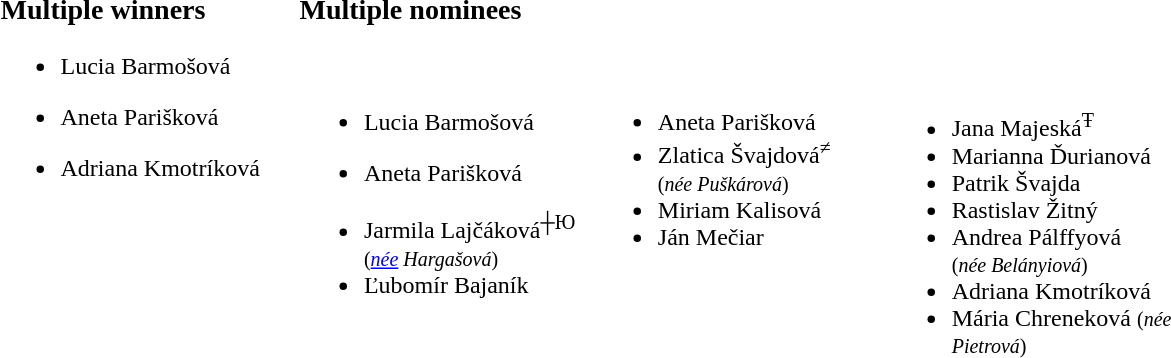<table border=0|>
<tr>
<td valign=top width=25%><br><h3>Multiple winners</h3><ul><li>Lucia Barmošová</li></ul><ul><li>Aneta Parišková</li></ul><ul><li>Adriana Kmotríková</li></ul></td>
<td valign=top width=75%><br><h3>Multiple nominees</h3><table border=0|>
<tr>
<td valign=top width=25%><br><ul><li>Lucia Barmošová</li></ul><ul><li>Aneta Parišková</li></ul><ul><li>Jarmila Lajčáková<sup>┼Ю</sup> <br><small>(<em><a href='#'>née</a> Hargašová</em>)</small></li><li>Ľubomír Bajaník</li></ul></td>
<td valign=top width=25%><br><ul><li>Aneta Parišková</li><li>Zlatica Švajdová<sup>≠</sup> <br><small>(<em>née Puškárová</em>)</small></li><li>Miriam Kalisová</li><li>Ján Mečiar</li></ul></td>
<td valign=top width=25%><br><ul><li>Jana Majeská<sup>Ŧ</sup></li><li>Marianna Ďurianová</li><li>Patrik Švajda</li><li>Rastislav Žitný</li><li>Andrea Pálffyová <br><small>(<em>née Belányiová</em>)</small></li><li>Adriana Kmotríková</li><li>Mária Chreneková <small>(<em>née Pietrová</em>)</small></li></ul></td>
</tr>
</table>
</td>
</tr>
</table>
